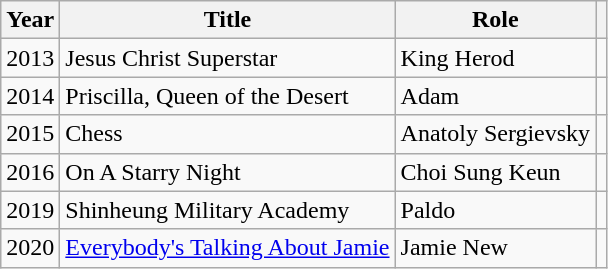<table class="wikitable sortable">
<tr>
<th>Year</th>
<th>Title</th>
<th>Role</th>
<th></th>
</tr>
<tr>
<td>2013</td>
<td>Jesus Christ Superstar</td>
<td>King Herod</td>
<td></td>
</tr>
<tr>
<td>2014</td>
<td>Priscilla, Queen of the Desert</td>
<td>Adam</td>
<td></td>
</tr>
<tr>
<td>2015</td>
<td>Chess</td>
<td>Anatoly Sergievsky</td>
<td></td>
</tr>
<tr>
<td>2016</td>
<td>On A Starry Night</td>
<td>Choi Sung Keun</td>
<td></td>
</tr>
<tr>
<td>2019</td>
<td>Shinheung Military Academy</td>
<td>Paldo</td>
<td></td>
</tr>
<tr>
<td>2020</td>
<td><a href='#'>Everybody's Talking About Jamie</a></td>
<td>Jamie New</td>
<td></td>
</tr>
</table>
